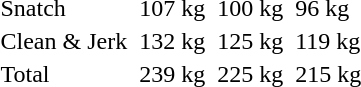<table>
<tr>
<td>Snatch</td>
<td></td>
<td>107 kg</td>
<td></td>
<td>100 kg</td>
<td></td>
<td>96 kg</td>
</tr>
<tr>
<td>Clean & Jerk</td>
<td></td>
<td>132 kg</td>
<td></td>
<td>125 kg</td>
<td></td>
<td>119 kg</td>
</tr>
<tr>
<td>Total</td>
<td></td>
<td>239 kg</td>
<td></td>
<td>225 kg</td>
<td></td>
<td>215 kg</td>
</tr>
</table>
